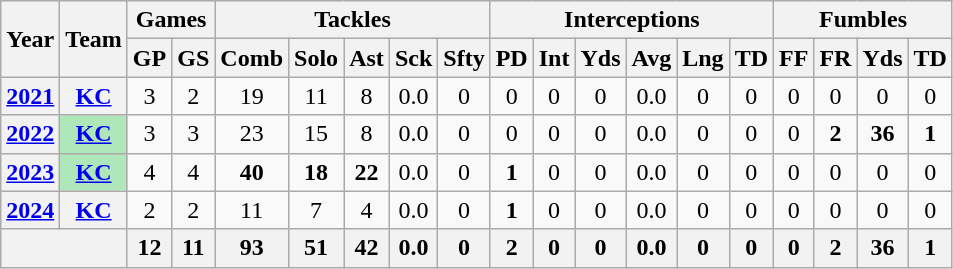<table class="wikitable" style="text-align:center; width:50%">
<tr>
<th rowspan="2">Year</th>
<th rowspan="2">Team</th>
<th colspan="2">Games</th>
<th colspan="5">Tackles</th>
<th colspan="6">Interceptions</th>
<th colspan="4">Fumbles</th>
</tr>
<tr>
<th>GP</th>
<th>GS</th>
<th>Comb</th>
<th>Solo</th>
<th>Ast</th>
<th>Sck</th>
<th>Sfty</th>
<th>PD</th>
<th>Int</th>
<th>Yds</th>
<th>Avg</th>
<th>Lng</th>
<th>TD</th>
<th>FF</th>
<th>FR</th>
<th>Yds</th>
<th>TD</th>
</tr>
<tr>
<th><a href='#'>2021</a></th>
<th><a href='#'>KC</a></th>
<td>3</td>
<td>2</td>
<td>19</td>
<td>11</td>
<td>8</td>
<td>0.0</td>
<td>0</td>
<td>0</td>
<td>0</td>
<td>0</td>
<td>0.0</td>
<td>0</td>
<td>0</td>
<td>0</td>
<td>0</td>
<td>0</td>
<td>0</td>
</tr>
<tr>
<th><a href='#'>2022</a></th>
<th style="background:#afe6ba; width:3em;"><a href='#'>KC</a></th>
<td>3</td>
<td>3</td>
<td>23</td>
<td>15</td>
<td>8</td>
<td>0.0</td>
<td>0</td>
<td>0</td>
<td>0</td>
<td>0</td>
<td>0.0</td>
<td>0</td>
<td>0</td>
<td>0</td>
<td><strong>2</strong></td>
<td><strong>36</strong></td>
<td><strong>1</strong></td>
</tr>
<tr>
<th><a href='#'>2023</a></th>
<th style="background:#afe6ba; width:3em;"><a href='#'>KC</a></th>
<td>4</td>
<td>4</td>
<td><strong>40</strong></td>
<td><strong>18</strong></td>
<td><strong>22</strong></td>
<td>0.0</td>
<td>0</td>
<td><strong>1</strong></td>
<td>0</td>
<td>0</td>
<td>0.0</td>
<td>0</td>
<td>0</td>
<td>0</td>
<td>0</td>
<td>0</td>
<td>0</td>
</tr>
<tr>
<th><a href='#'>2024</a></th>
<th><a href='#'>KC</a></th>
<td>2</td>
<td>2</td>
<td>11</td>
<td>7</td>
<td>4</td>
<td>0.0</td>
<td>0</td>
<td><strong>1</strong></td>
<td>0</td>
<td>0</td>
<td>0.0</td>
<td>0</td>
<td>0</td>
<td>0</td>
<td>0</td>
<td>0</td>
<td>0</td>
</tr>
<tr>
<th colspan="2"></th>
<th>12</th>
<th>11</th>
<th>93</th>
<th>51</th>
<th>42</th>
<th>0.0</th>
<th>0</th>
<th>2</th>
<th>0</th>
<th>0</th>
<th>0.0</th>
<th>0</th>
<th>0</th>
<th>0</th>
<th>2</th>
<th>36</th>
<th>1</th>
</tr>
</table>
